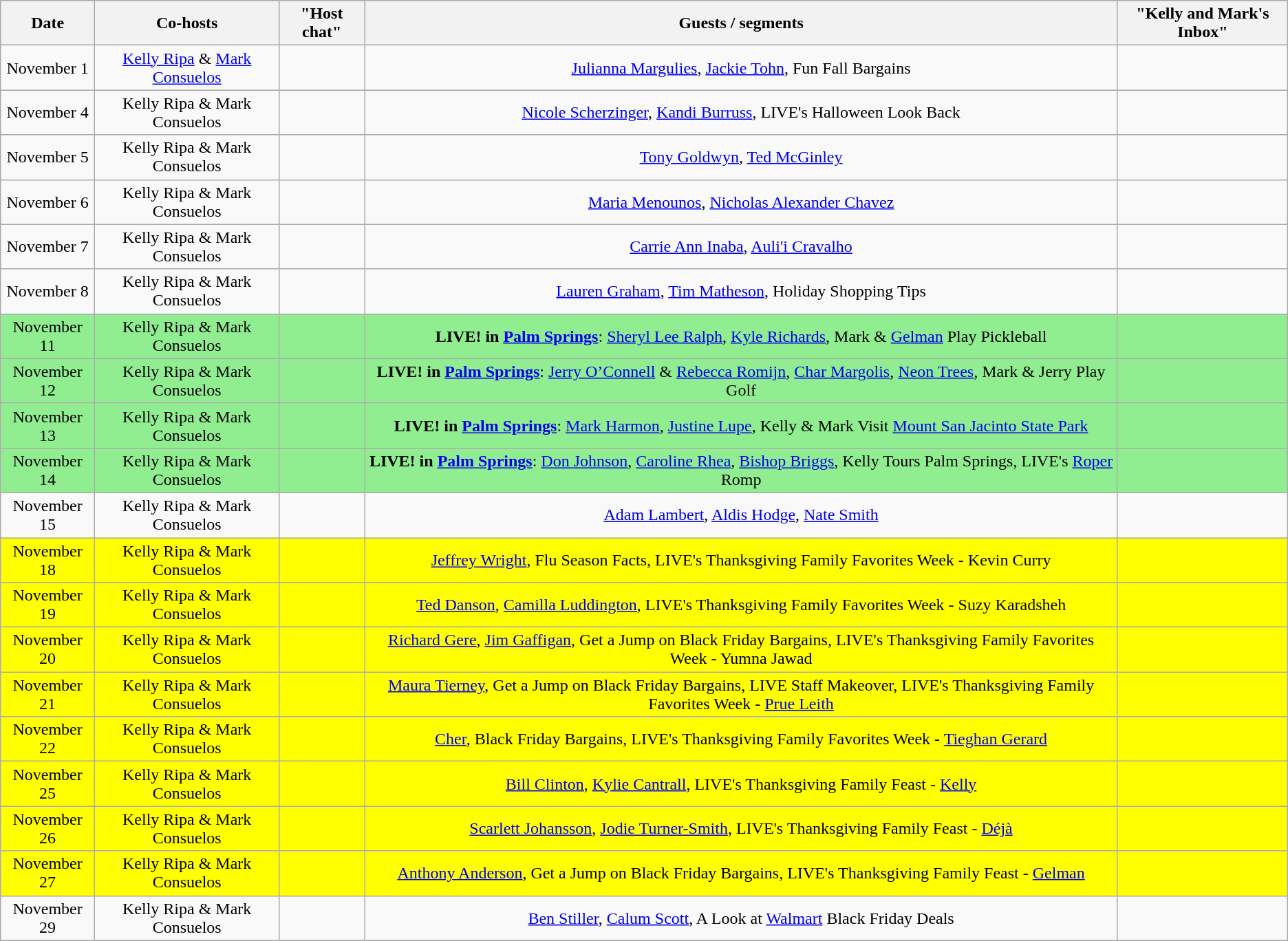<table class="wikitable sortable" style="text-align:center;">
<tr>
<th>Date</th>
<th>Co-hosts</th>
<th>"Host chat"</th>
<th>Guests / segments</th>
<th>"Kelly and Mark's Inbox"</th>
</tr>
<tr>
<td>November 1</td>
<td><a href='#'>Kelly Ripa</a> & <a href='#'>Mark Consuelos</a></td>
<td></td>
<td><a href='#'>Julianna Margulies</a>, <a href='#'>Jackie Tohn</a>, Fun Fall Bargains</td>
<td></td>
</tr>
<tr>
<td>November 4</td>
<td>Kelly Ripa & Mark Consuelos</td>
<td></td>
<td><a href='#'>Nicole Scherzinger</a>, <a href='#'>Kandi Burruss</a>, LIVE's Halloween Look Back</td>
<td></td>
</tr>
<tr>
<td>November 5</td>
<td>Kelly Ripa & Mark Consuelos</td>
<td></td>
<td><a href='#'>Tony Goldwyn</a>, <a href='#'>Ted McGinley</a></td>
<td></td>
</tr>
<tr>
<td>November 6</td>
<td>Kelly Ripa & Mark Consuelos</td>
<td></td>
<td><a href='#'>Maria Menounos</a>, <a href='#'>Nicholas Alexander Chavez</a></td>
<td></td>
</tr>
<tr>
<td>November 7</td>
<td>Kelly Ripa & Mark Consuelos</td>
<td></td>
<td><a href='#'>Carrie Ann Inaba</a>, <a href='#'>Auli'i Cravalho</a></td>
<td></td>
</tr>
<tr>
<td>November 8</td>
<td>Kelly Ripa & Mark Consuelos</td>
<td></td>
<td><a href='#'>Lauren Graham</a>, <a href='#'>Tim Matheson</a>, Holiday Shopping Tips</td>
<td></td>
</tr>
<tr style="background:lightgreen;">
<td>November 11</td>
<td>Kelly Ripa & Mark Consuelos</td>
<td></td>
<td><strong>LIVE! in <a href='#'>Palm Springs</a></strong>: <a href='#'>Sheryl Lee Ralph</a>, <a href='#'>Kyle Richards</a>, Mark & <a href='#'>Gelman</a> Play Pickleball</td>
<td></td>
</tr>
<tr style="background:lightgreen;">
<td>November 12</td>
<td>Kelly Ripa & Mark Consuelos</td>
<td></td>
<td><strong>LIVE! in <a href='#'>Palm Springs</a></strong>: <a href='#'>Jerry O’Connell</a> & <a href='#'>Rebecca Romijn</a>, <a href='#'>Char Margolis</a>, <a href='#'>Neon Trees</a>, Mark & Jerry Play Golf</td>
<td></td>
</tr>
<tr style="background:lightgreen;">
<td>November 13</td>
<td>Kelly Ripa & Mark Consuelos</td>
<td></td>
<td><strong>LIVE! in <a href='#'>Palm Springs</a></strong>: <a href='#'>Mark Harmon</a>, <a href='#'>Justine Lupe</a>, Kelly & Mark Visit <a href='#'>Mount San Jacinto State Park</a></td>
<td></td>
</tr>
<tr style="background:lightgreen;">
<td>November 14</td>
<td>Kelly Ripa & Mark Consuelos</td>
<td></td>
<td><strong>LIVE! in <a href='#'>Palm Springs</a></strong>: <a href='#'>Don Johnson</a>, <a href='#'>Caroline Rhea</a>, <a href='#'>Bishop Briggs</a>, Kelly Tours Palm Springs, LIVE's <a href='#'>Roper</a> Romp</td>
<td></td>
</tr>
<tr>
<td>November 15</td>
<td>Kelly Ripa & Mark Consuelos</td>
<td></td>
<td><a href='#'>Adam Lambert</a>, <a href='#'>Aldis Hodge</a>, <a href='#'>Nate Smith</a></td>
<td></td>
</tr>
<tr style="background:yellow;">
<td>November 18</td>
<td>Kelly Ripa & Mark Consuelos</td>
<td></td>
<td><a href='#'>Jeffrey Wright</a>, Flu Season Facts, LIVE's Thanksgiving Family Favorites Week - Kevin Curry</td>
<td></td>
</tr>
<tr style="background:yellow;">
<td>November 19</td>
<td>Kelly Ripa & Mark Consuelos</td>
<td></td>
<td><a href='#'>Ted Danson</a>, <a href='#'>Camilla Luddington</a>, LIVE's Thanksgiving Family Favorites Week - Suzy Karadsheh</td>
<td></td>
</tr>
<tr style="background:yellow;">
<td>November 20</td>
<td>Kelly Ripa & Mark Consuelos</td>
<td></td>
<td><a href='#'>Richard Gere</a>, <a href='#'>Jim Gaffigan</a>, Get a Jump on Black Friday Bargains, LIVE's Thanksgiving Family Favorites Week - Yumna Jawad</td>
<td></td>
</tr>
<tr style="background:yellow;">
<td>November 21</td>
<td>Kelly Ripa & Mark Consuelos</td>
<td></td>
<td><a href='#'>Maura Tierney</a>, Get a Jump on Black Friday Bargains, LIVE Staff Makeover, LIVE's Thanksgiving Family Favorites Week - <a href='#'>Prue Leith</a></td>
<td></td>
</tr>
<tr style="background:yellow;">
<td>November 22</td>
<td>Kelly Ripa & Mark Consuelos</td>
<td></td>
<td><a href='#'>Cher</a>, Black Friday Bargains, LIVE's Thanksgiving Family Favorites Week - <a href='#'>Tieghan Gerard</a></td>
<td></td>
</tr>
<tr style="background:yellow;">
<td>November 25</td>
<td>Kelly Ripa & Mark Consuelos</td>
<td></td>
<td><a href='#'>Bill Clinton</a>, <a href='#'>Kylie Cantrall</a>, LIVE's Thanksgiving Family Feast - <a href='#'>Kelly</a></td>
<td></td>
</tr>
<tr style="background:yellow;">
<td>November 26</td>
<td>Kelly Ripa & Mark Consuelos</td>
<td></td>
<td><a href='#'>Scarlett Johansson</a>, <a href='#'>Jodie Turner-Smith</a>, LIVE's Thanksgiving Family Feast - <a href='#'>Déjà</a></td>
<td></td>
</tr>
<tr style="background:yellow;">
<td>November 27</td>
<td>Kelly Ripa & Mark Consuelos</td>
<td></td>
<td><a href='#'>Anthony Anderson</a>, Get a Jump on Black Friday Bargains, LIVE's Thanksgiving Family Feast - <a href='#'>Gelman</a></td>
<td></td>
</tr>
<tr>
<td>November 29</td>
<td>Kelly Ripa & Mark Consuelos</td>
<td></td>
<td><a href='#'>Ben Stiller</a>, <a href='#'>Calum Scott</a>, A Look at <a href='#'>Walmart</a> Black Friday Deals</td>
<td></td>
</tr>
</table>
